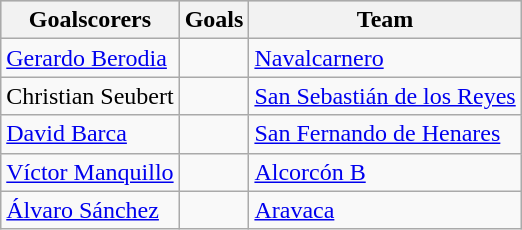<table class="wikitable sortable" class="wikitable">
<tr style="background:#ccc; text-align:center;">
<th>Goalscorers</th>
<th>Goals</th>
<th>Team</th>
</tr>
<tr>
<td> <a href='#'>Gerardo Berodia</a></td>
<td></td>
<td><a href='#'>Navalcarnero</a></td>
</tr>
<tr>
<td> Christian Seubert</td>
<td></td>
<td><a href='#'>San Sebastián de los Reyes</a></td>
</tr>
<tr>
<td> <a href='#'>David Barca</a></td>
<td></td>
<td><a href='#'>San Fernando de Henares</a></td>
</tr>
<tr>
<td> <a href='#'>Víctor Manquillo</a></td>
<td></td>
<td><a href='#'>Alcorcón B</a></td>
</tr>
<tr>
<td> <a href='#'>Álvaro Sánchez</a></td>
<td></td>
<td><a href='#'>Aravaca</a></td>
</tr>
</table>
